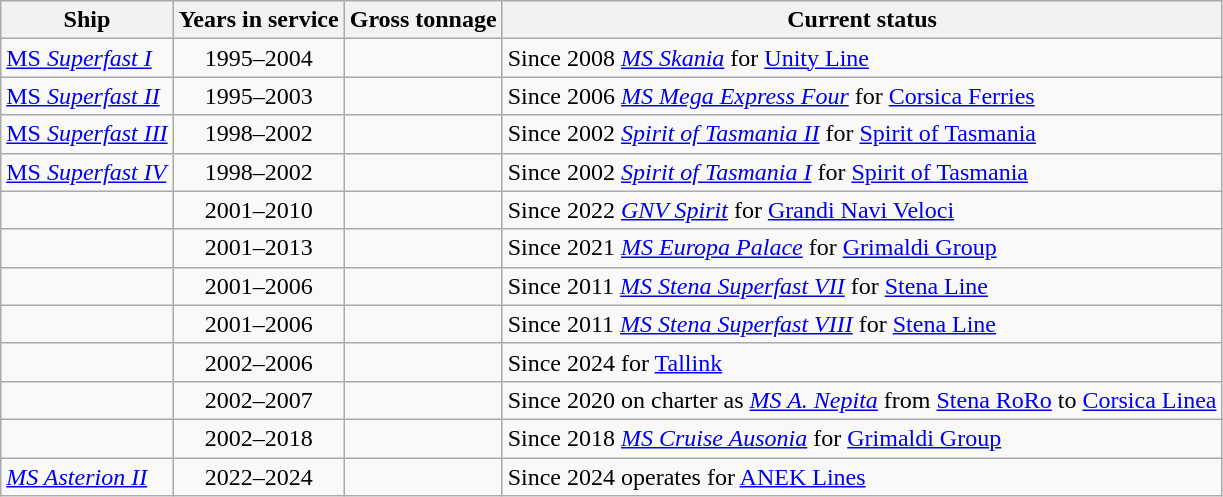<table class="wikitable">
<tr>
<th>Ship</th>
<th>Years in service</th>
<th>Gross tonnage</th>
<th>Current status</th>
</tr>
<tr>
<td><a href='#'>MS <em>Superfast I</em></a></td>
<td align="Center">1995–2004</td>
<td align="Center"></td>
<td>Since 2008 <em><a href='#'>MS Skania</a></em> for <a href='#'>Unity Line</a></td>
</tr>
<tr>
<td><a href='#'>MS <em>Superfast II</em></a></td>
<td align="Center">1995–2003</td>
<td align="Center"></td>
<td>Since 2006 <em><a href='#'>MS Mega Express Four</a></em> for <a href='#'>Corsica Ferries</a></td>
</tr>
<tr>
<td><a href='#'>MS <em>Superfast III</em></a></td>
<td align="Center">1998–2002</td>
<td align="Center"></td>
<td>Since 2002 <em><a href='#'>Spirit of Tasmania II</a></em> for <a href='#'>Spirit of Tasmania</a></td>
</tr>
<tr>
<td><a href='#'>MS <em>Superfast IV</em></a></td>
<td align="Center">1998–2002</td>
<td align="Center"></td>
<td>Since 2002 <em><a href='#'>Spirit of Tasmania I</a></em> for <a href='#'>Spirit of Tasmania</a></td>
</tr>
<tr>
<td></td>
<td align="Center">2001–2010</td>
<td align="Center"></td>
<td>Since 2022 <em><a href='#'>GNV Spirit</a></em> for <a href='#'>Grandi Navi Veloci</a></td>
</tr>
<tr>
<td></td>
<td align="Center">2001–2013</td>
<td align="Center"></td>
<td>Since 2021 <em><a href='#'>MS Europa Palace</a></em> for <a href='#'>Grimaldi Group</a></td>
</tr>
<tr>
<td></td>
<td align="Center">2001–2006</td>
<td align="Center"></td>
<td>Since 2011 <em><a href='#'>MS Stena Superfast VII</a></em> for <a href='#'>Stena Line</a></td>
</tr>
<tr>
<td></td>
<td align="Center">2001–2006</td>
<td align="Center"></td>
<td>Since 2011 <em><a href='#'>MS Stena Superfast VIII</a></em> for <a href='#'>Stena Line</a></td>
</tr>
<tr>
<td></td>
<td align="Center">2002–2006</td>
<td align="Center"></td>
<td>Since 2024  for <a href='#'>Tallink</a></td>
</tr>
<tr>
<td></td>
<td align="Center">2002–2007</td>
<td align="Center"></td>
<td>Since 2020 on charter as <em><a href='#'>MS A. Nepita</a></em> from <a href='#'>Stena RoRo</a> to <a href='#'>Corsica Linea</a></td>
</tr>
<tr>
<td></td>
<td align="Center">2002–2018</td>
<td align="Center"></td>
<td>Since 2018 <em><a href='#'>MS Cruise Ausonia</a></em> for <a href='#'>Grimaldi Group</a></td>
</tr>
<tr>
<td><em><a href='#'>MS Asterion II</a></em></td>
<td align="Center">2022–2024</td>
<td align="Center"></td>
<td>Since 2024 operates for <a href='#'>ANEK Lines</a></td>
</tr>
</table>
